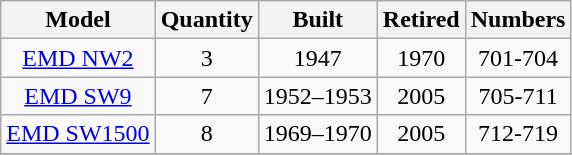<table class="wikitable">
<tr>
<th>Model</th>
<th>Quantity</th>
<th>Built</th>
<th>Retired</th>
<th>Numbers</th>
</tr>
<tr style=text-align:center>
<td><a href='#'>EMD NW2</a></td>
<td>3</td>
<td>1947</td>
<td>1970</td>
<td>701-704</td>
</tr>
<tr style=text-align:center>
<td><a href='#'>EMD SW9</a></td>
<td>7</td>
<td>1952–1953</td>
<td>2005</td>
<td>705-711</td>
</tr>
<tr style=text-align:center>
<td><a href='#'>EMD SW1500</a></td>
<td>8</td>
<td>1969–1970</td>
<td>2005</td>
<td>712-719</td>
</tr>
<tr>
</tr>
</table>
